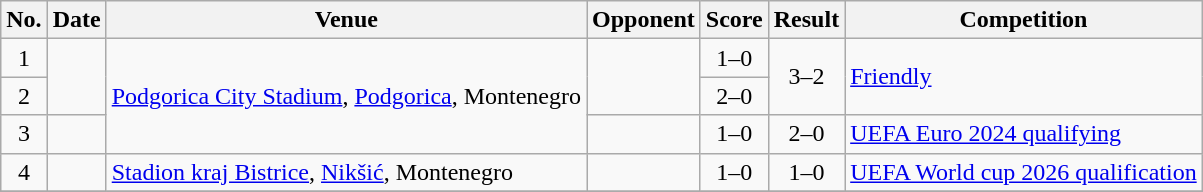<table class="wikitable sortable">
<tr>
<th scope="col">No.</th>
<th scope="col">Date</th>
<th scope="col">Venue</th>
<th scope="col">Opponent</th>
<th scope="col">Score</th>
<th scope="col">Result</th>
<th scope="col">Competition</th>
</tr>
<tr>
<td align="center">1</td>
<td rowspan="2"></td>
<td rowspan="3"><a href='#'>Podgorica City Stadium</a>, <a href='#'>Podgorica</a>, Montenegro</td>
<td rowspan="2"></td>
<td align="center">1–0</td>
<td rowspan="2" align="center">3–2</td>
<td rowspan="2"><a href='#'>Friendly</a></td>
</tr>
<tr>
<td align="center">2</td>
<td align="center">2–0</td>
</tr>
<tr>
<td align="center">3</td>
<td></td>
<td></td>
<td align="center">1–0</td>
<td align="center">2–0</td>
<td><a href='#'>UEFA Euro 2024 qualifying</a></td>
</tr>
<tr>
<td align="center">4</td>
<td></td>
<td><a href='#'>Stadion kraj Bistrice</a>, <a href='#'>Nikšić</a>, Montenegro</td>
<td></td>
<td align="center">1–0</td>
<td align="center">1–0</td>
<td><a href='#'>UEFA World cup 2026 qualification</a></td>
</tr>
<tr>
</tr>
</table>
